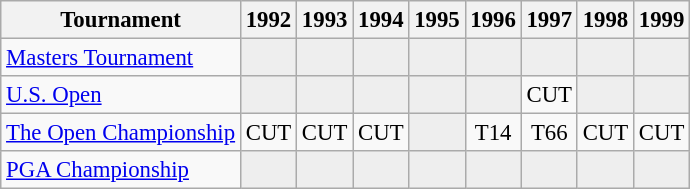<table class="wikitable" style="font-size:95%;text-align:center;">
<tr>
<th>Tournament</th>
<th>1992</th>
<th>1993</th>
<th>1994</th>
<th>1995</th>
<th>1996</th>
<th>1997</th>
<th>1998</th>
<th>1999</th>
</tr>
<tr>
<td align=left><a href='#'>Masters Tournament</a></td>
<td style="background:#eeeeee;"></td>
<td style="background:#eeeeee;"></td>
<td style="background:#eeeeee;"></td>
<td style="background:#eeeeee;"></td>
<td style="background:#eeeeee;"></td>
<td style="background:#eeeeee;"></td>
<td style="background:#eeeeee;"></td>
<td style="background:#eeeeee;"></td>
</tr>
<tr>
<td align=left><a href='#'>U.S. Open</a></td>
<td style="background:#eeeeee;"></td>
<td style="background:#eeeeee;"></td>
<td style="background:#eeeeee;"></td>
<td style="background:#eeeeee;"></td>
<td style="background:#eeeeee;"></td>
<td>CUT</td>
<td style="background:#eeeeee;"></td>
<td style="background:#eeeeee;"></td>
</tr>
<tr>
<td align=left><a href='#'>The Open Championship</a></td>
<td>CUT</td>
<td>CUT</td>
<td>CUT</td>
<td style="background:#eeeeee;"></td>
<td>T14</td>
<td>T66</td>
<td>CUT</td>
<td>CUT</td>
</tr>
<tr>
<td align=left><a href='#'>PGA Championship</a></td>
<td style="background:#eeeeee;"></td>
<td style="background:#eeeeee;"></td>
<td style="background:#eeeeee;"></td>
<td style="background:#eeeeee;"></td>
<td style="background:#eeeeee;"></td>
<td style="background:#eeeeee;"></td>
<td style="background:#eeeeee;"></td>
<td style="background:#eeeeee;"></td>
</tr>
</table>
